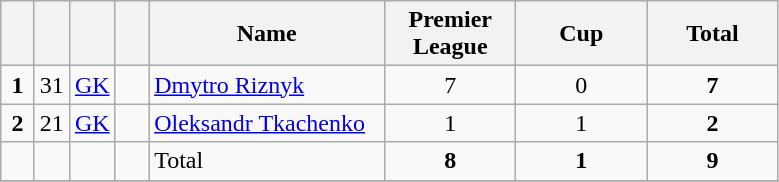<table class="wikitable" style="text-align:center">
<tr>
<th width=15></th>
<th width=15></th>
<th width=15></th>
<th width=15></th>
<th width=150>Name</th>
<th width=80><strong>Premier League</strong></th>
<th width=80><strong>Cup</strong></th>
<th width=80>Total</th>
</tr>
<tr>
<td><strong>1</strong></td>
<td>31</td>
<td><a href='#'>GK</a></td>
<td></td>
<td align=left><a href='#'>Dmytro Riznyk</a></td>
<td>7</td>
<td>0</td>
<td><strong>7</strong></td>
</tr>
<tr>
<td><strong>2</strong></td>
<td>21</td>
<td><a href='#'>GK</a></td>
<td></td>
<td align=left><a href='#'>Oleksandr Tkachenko</a></td>
<td>1</td>
<td>1</td>
<td><strong>2</strong></td>
</tr>
<tr>
<td></td>
<td></td>
<td></td>
<td></td>
<td align=left>Total</td>
<td><strong>8</strong></td>
<td><strong>1</strong></td>
<td><strong>9</strong></td>
</tr>
<tr>
</tr>
</table>
